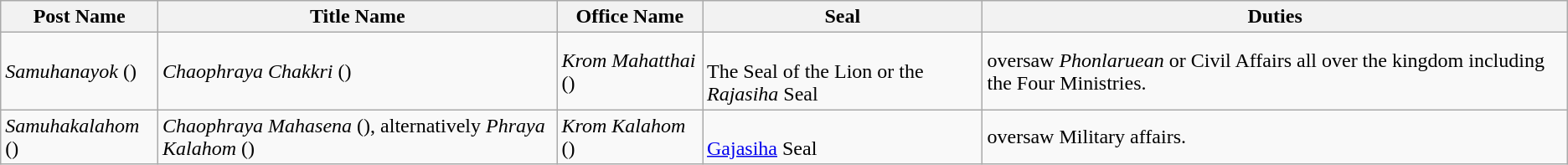<table class="wikitable">
<tr>
<th>Post Name</th>
<th>Title Name</th>
<th>Office Name</th>
<th>Seal</th>
<th>Duties</th>
</tr>
<tr>
<td><em>Samuhanayok</em> ()</td>
<td><em>Chaophraya Chakkri</em> ()</td>
<td><em>Krom Mahatthai</em> ()</td>
<td><br> The Seal of the Lion or the <em>Rajasiha</em> Seal</td>
<td>oversaw <em>Phonlaruean</em> or Civil Affairs all over the kingdom including the Four Ministries.</td>
</tr>
<tr>
<td><em>Samuhakalahom</em> ()</td>
<td><em>Chaophraya Mahasena</em> (), alternatively <em>Phraya Kalahom</em> ()</td>
<td><em>Krom Kalahom</em> ()</td>
<td><br><a href='#'>Gajasiha</a> Seal</td>
<td>oversaw Military affairs.</td>
</tr>
</table>
